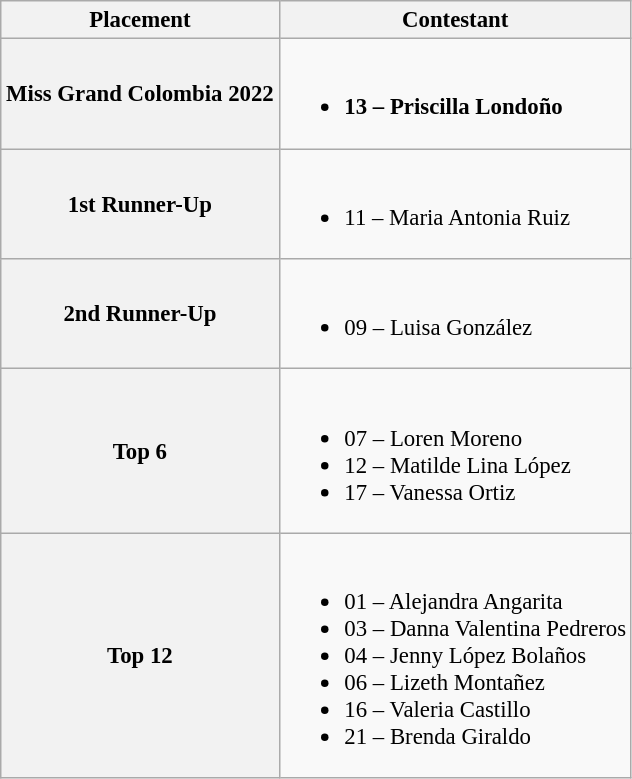<table class="wikitable sortable" style="font-size: 95%;">
<tr>
<th>Placement</th>
<th>Contestant</th>
</tr>
<tr>
<th>Miss Grand Colombia 2022</th>
<td><br><ul><li><strong>13 – Priscilla Londoño</strong></li></ul></td>
</tr>
<tr>
<th>1st Runner-Up</th>
<td><br><ul><li>11 – Maria Antonia Ruiz</li></ul></td>
</tr>
<tr>
<th>2nd Runner-Up</th>
<td><br><ul><li>09 – Luisa González</li></ul></td>
</tr>
<tr>
<th>Top 6</th>
<td><br><ul><li>07 – Loren Moreno</li><li>12 – Matilde Lina López</li><li>17 – Vanessa Ortiz</li></ul></td>
</tr>
<tr>
<th>Top 12</th>
<td><br><ul><li>01 – Alejandra Angarita</li><li>03 – Danna Valentina Pedreros</li><li>04 – Jenny López Bolaños</li><li>06 – Lizeth Montañez</li><li>16 – Valeria Castillo</li><li>21 – Brenda Giraldo</li></ul></td>
</tr>
</table>
